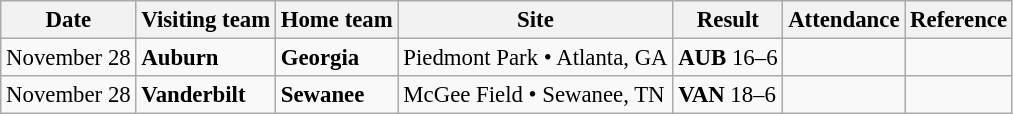<table class="wikitable" style="font-size:95%;">
<tr>
<th>Date</th>
<th>Visiting team</th>
<th>Home team</th>
<th>Site</th>
<th>Result</th>
<th>Attendance</th>
<th class="unsortable">Reference</th>
</tr>
<tr bgcolor=>
<td>November 28</td>
<td><strong>Auburn</strong></td>
<td><strong>Georgia</strong></td>
<td>Piedmont Park • Atlanta, GA</td>
<td><strong>AUB</strong> 16–6</td>
<td></td>
<td></td>
</tr>
<tr bgcolor=>
<td>November 28</td>
<td><strong>Vanderbilt</strong></td>
<td><strong>Sewanee</strong></td>
<td>McGee Field • Sewanee, TN</td>
<td><strong>VAN</strong> 18–6</td>
<td></td>
<td></td>
</tr>
</table>
